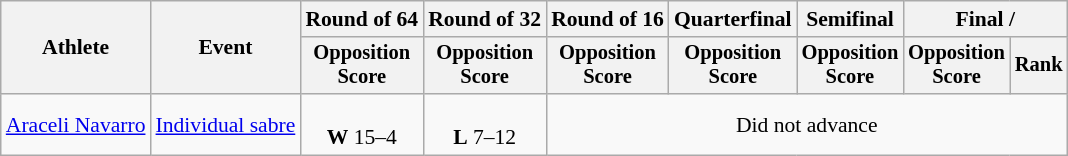<table class="wikitable" style="font-size:90%">
<tr>
<th rowspan="2">Athlete</th>
<th rowspan="2">Event</th>
<th>Round of 64</th>
<th>Round of 32</th>
<th>Round of 16</th>
<th>Quarterfinal</th>
<th>Semifinal</th>
<th colspan=2>Final / </th>
</tr>
<tr style="font-size:95%">
<th>Opposition <br> Score</th>
<th>Opposition <br> Score</th>
<th>Opposition <br> Score</th>
<th>Opposition <br> Score</th>
<th>Opposition <br> Score</th>
<th>Opposition <br> Score</th>
<th>Rank</th>
</tr>
<tr align=center>
<td align=left><a href='#'>Araceli Navarro</a></td>
<td align=left><a href='#'>Individual sabre</a></td>
<td><br><strong>W</strong> 15–4</td>
<td><br><strong>L</strong> 7–12</td>
<td colspan=5>Did not advance</td>
</tr>
</table>
